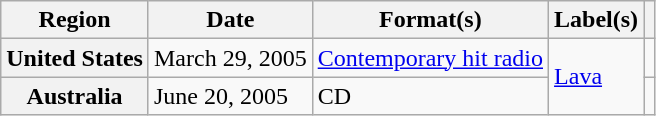<table class="wikitable plainrowheaders">
<tr>
<th scope="col">Region</th>
<th scope="col">Date</th>
<th scope="col">Format(s)</th>
<th scope="col">Label(s)</th>
<th scope="col"></th>
</tr>
<tr>
<th scope="row">United States</th>
<td>March 29, 2005</td>
<td><a href='#'>Contemporary hit radio</a></td>
<td rowspan="2"><a href='#'>Lava</a></td>
<td></td>
</tr>
<tr>
<th scope="row">Australia</th>
<td>June 20, 2005</td>
<td>CD</td>
<td></td>
</tr>
</table>
